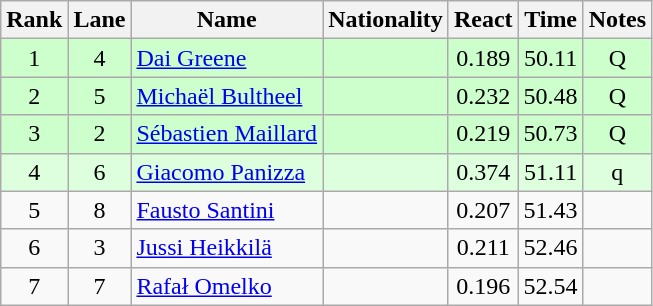<table class="wikitable sortable" style="text-align:center">
<tr>
<th>Rank</th>
<th>Lane</th>
<th>Name</th>
<th>Nationality</th>
<th>React</th>
<th>Time</th>
<th>Notes</th>
</tr>
<tr bgcolor=ccffcc>
<td>1</td>
<td>4</td>
<td align="left"><a href='#'>Dai Greene</a></td>
<td align=left></td>
<td>0.189</td>
<td>50.11</td>
<td>Q</td>
</tr>
<tr bgcolor=ccffcc>
<td>2</td>
<td>5</td>
<td align="left"><a href='#'>Michaël Bultheel</a></td>
<td align=left></td>
<td>0.232</td>
<td>50.48</td>
<td>Q</td>
</tr>
<tr bgcolor=ccffcc>
<td>3</td>
<td>2</td>
<td align="left"><a href='#'>Sébastien Maillard</a></td>
<td align=left></td>
<td>0.219</td>
<td>50.73</td>
<td>Q</td>
</tr>
<tr bgcolor=ddffdd>
<td>4</td>
<td>6</td>
<td align="left"><a href='#'>Giacomo Panizza</a></td>
<td align=left></td>
<td>0.374</td>
<td>51.11</td>
<td>q</td>
</tr>
<tr>
<td>5</td>
<td>8</td>
<td align="left"><a href='#'>Fausto Santini</a></td>
<td align=left></td>
<td>0.207</td>
<td>51.43</td>
<td></td>
</tr>
<tr>
<td>6</td>
<td>3</td>
<td align="left"><a href='#'>Jussi Heikkilä</a></td>
<td align=left></td>
<td>0.211</td>
<td>52.46</td>
<td></td>
</tr>
<tr>
<td>7</td>
<td>7</td>
<td align="left"><a href='#'>Rafał Omelko</a></td>
<td align=left></td>
<td>0.196</td>
<td>52.54</td>
<td></td>
</tr>
</table>
